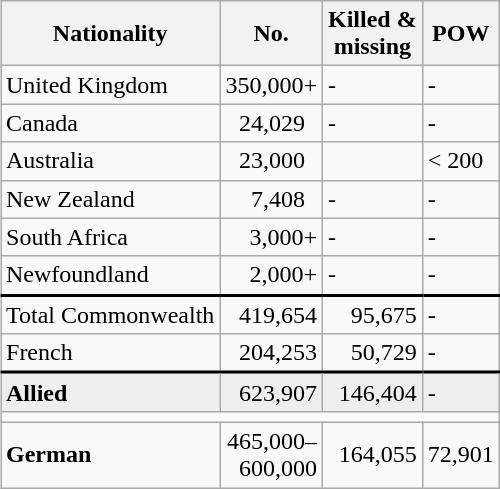<table class="wikitable"  align=right style="margin:0 0 1em 1em">
<tr>
<th>Nationality</th>
<th>No.</th>
<th>Killed &<br>missing</th>
<th>POW</th>
</tr>
<tr>
<td>United Kingdom</td>
<td align="right">350,000+</td>
<td>-</td>
<td>-</td>
</tr>
<tr>
<td>Canada</td>
<td align="right">24,029  </td>
<td>-</td>
<td>-</td>
</tr>
<tr>
<td>Australia</td>
<td align="right">23,000  </td>
<td align="right"> </td>
<td align="left">< 200</td>
</tr>
<tr>
<td>New Zealand</td>
<td align="right">7,408  </td>
<td>-</td>
<td>-</td>
</tr>
<tr>
<td>South Africa</td>
<td align="right">3,000+</td>
<td>-</td>
<td>-</td>
</tr>
<tr>
<td>Newfoundland</td>
<td align="right">2,000+</td>
<td>-</td>
<td>-</td>
</tr>
<tr>
<td style="border-top:2pt solid black">Total Commonwealth</td>
<td style="border-top:2pt solid black" align="right">419,654</td>
<td style="border-top:2pt solid black" align="right">95,675</td>
<td style="border-top:2pt solid black" align="left">-</td>
</tr>
<tr>
<td>French</td>
<td align="right">204,253</td>
<td align="right">50,729</td>
<td>-</td>
</tr>
<tr style="background:#eeeeee">
<td style="border-top:2pt solid black"><strong>Allied</strong></td>
<td style="border-top:2pt solid black" align="right">623,907</td>
<td style="border-top:2pt solid black" align="right">146,404</td>
<td style="border-top:2pt solid black" align="left">-</td>
</tr>
<tr>
<td colspan="4"></td>
</tr>
<tr>
<td><strong>German</strong></td>
<td align="right">465,000–<br>600,000</td>
<td align="right">164,055</td>
<td align="right">72,901</td>
</tr>
</table>
